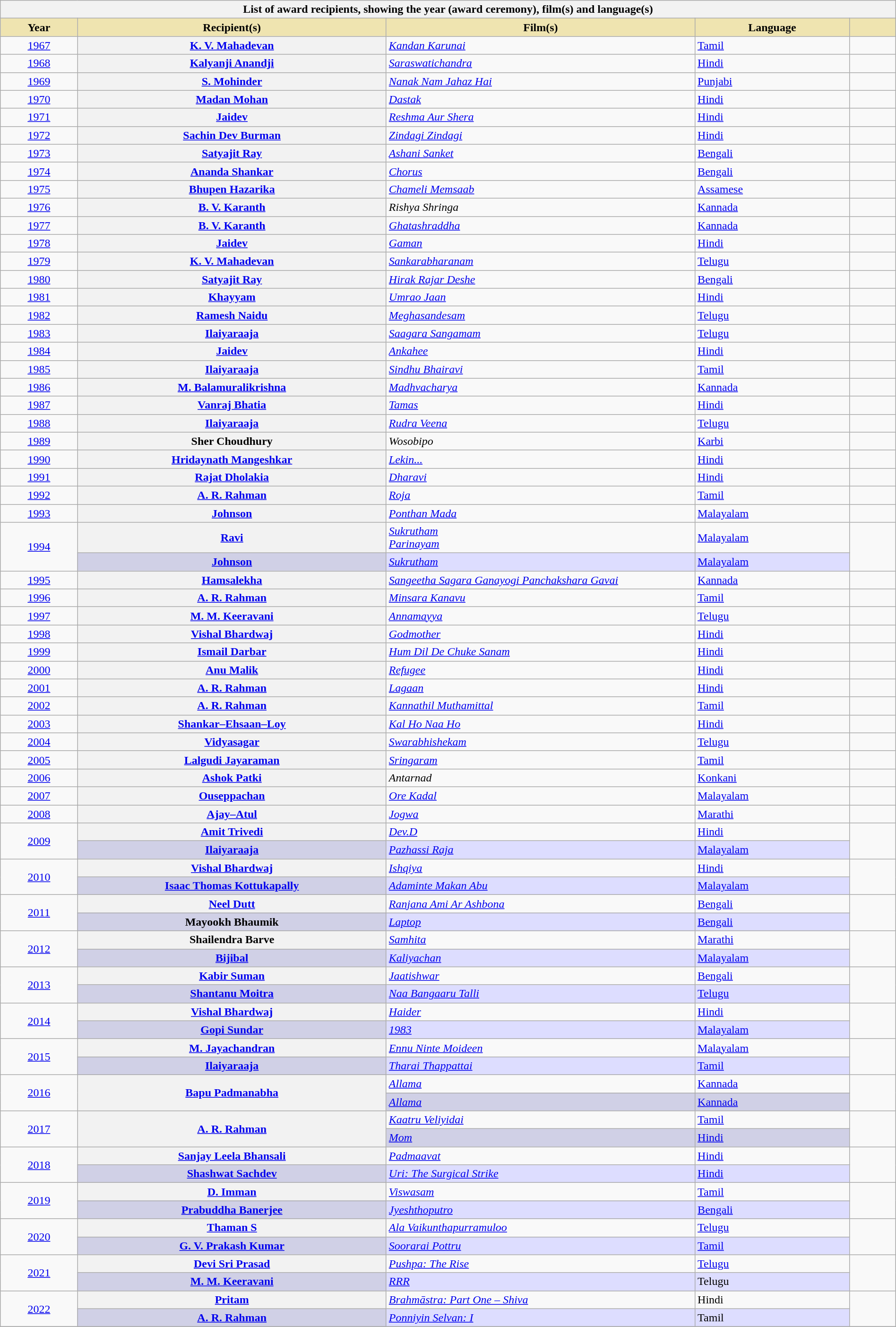<table class="wikitable sortable plainrowheaders" style="width:100%">
<tr>
<th colspan="5">List of award recipients, showing the year (award ceremony), film(s) and language(s)</th>
</tr>
<tr>
<th scope="col" style="background-color:#EFE4B0;width:5%;">Year</th>
<th scope="col" style="background-color:#EFE4B0;width:20%;">Recipient(s)</th>
<th scope="col" style="background-color:#EFE4B0;width:20%;">Film(s)</th>
<th scope="col" style="background-color:#EFE4B0;width:10%;">Language</th>
<th scope="col" style="background-color:#EFE4B0;width:3%" class="unsortable"></th>
</tr>
<tr>
<td style="text-align:center;"><a href='#'>1967<br></a></td>
<th scope="row"><a href='#'>K. V. Mahadevan</a></th>
<td><em><a href='#'>Kandan Karunai</a></em></td>
<td><a href='#'>Tamil</a></td>
<td align="center"></td>
</tr>
<tr>
<td style="text-align:center;"><a href='#'>1968<br></a></td>
<th scope="row"><a href='#'>Kalyanji Anandji</a></th>
<td><em><a href='#'>Saraswatichandra</a></em></td>
<td><a href='#'>Hindi</a></td>
<td align="center"></td>
</tr>
<tr>
<td style="text-align:center;"><a href='#'>1969<br></a></td>
<th scope="row"><a href='#'>S. Mohinder</a></th>
<td><em><a href='#'>Nanak Nam Jahaz Hai</a></em></td>
<td><a href='#'>Punjabi</a></td>
<td align="center"></td>
</tr>
<tr>
<td style="text-align:center;"><a href='#'>1970<br></a></td>
<th scope="row"><a href='#'>Madan Mohan</a></th>
<td><em><a href='#'>Dastak</a></em></td>
<td><a href='#'>Hindi</a></td>
<td align="center"></td>
</tr>
<tr>
<td style="text-align:center;"><a href='#'>1971<br></a></td>
<th scope="row"><a href='#'>Jaidev</a></th>
<td><em><a href='#'>Reshma Aur Shera</a></em></td>
<td><a href='#'>Hindi</a></td>
<td align="center"></td>
</tr>
<tr>
<td style="text-align:center;"><a href='#'>1972<br></a></td>
<th scope="row"><a href='#'>Sachin Dev Burman</a></th>
<td><em><a href='#'>Zindagi Zindagi</a></em></td>
<td><a href='#'>Hindi</a></td>
<td align="center"></td>
</tr>
<tr>
<td style="text-align:center;"><a href='#'>1973<br></a></td>
<th scope="row"><a href='#'>Satyajit Ray</a></th>
<td><em><a href='#'>Ashani Sanket</a></em></td>
<td><a href='#'>Bengali</a></td>
<td align="center"></td>
</tr>
<tr>
<td style="text-align:center;"><a href='#'>1974<br></a></td>
<th scope="row"><a href='#'>Ananda Shankar</a></th>
<td><em><a href='#'>Chorus</a></em></td>
<td><a href='#'>Bengali</a></td>
<td align="center"></td>
</tr>
<tr>
<td style="text-align:center;"><a href='#'>1975<br></a></td>
<th scope="row"><a href='#'>Bhupen Hazarika</a></th>
<td><em><a href='#'>Chameli Memsaab</a></em></td>
<td><a href='#'>Assamese</a></td>
<td align="center"></td>
</tr>
<tr>
<td style="text-align:center;"><a href='#'>1976<br></a></td>
<th scope="row"><a href='#'>B. V. Karanth</a></th>
<td><em>Rishya Shringa</em></td>
<td><a href='#'>Kannada</a></td>
<td align="center"></td>
</tr>
<tr>
<td style="text-align:center;"><a href='#'>1977<br></a></td>
<th scope="row"><a href='#'>B. V. Karanth</a></th>
<td><em><a href='#'>Ghatashraddha</a></em></td>
<td><a href='#'>Kannada</a></td>
<td align="center"></td>
</tr>
<tr>
<td style="text-align:center;"><a href='#'>1978<br></a></td>
<th scope="row"><a href='#'>Jaidev</a></th>
<td><em><a href='#'>Gaman</a></em></td>
<td><a href='#'>Hindi</a></td>
<td align="center"></td>
</tr>
<tr>
<td style="text-align:center;"><a href='#'>1979<br></a></td>
<th scope="row"><a href='#'>K. V. Mahadevan</a></th>
<td><em><a href='#'>Sankarabharanam</a></em></td>
<td><a href='#'>Telugu</a></td>
<td align="center"></td>
</tr>
<tr>
<td style="text-align:center;"><a href='#'>1980<br></a></td>
<th scope="row"><a href='#'>Satyajit Ray</a></th>
<td><em><a href='#'>Hirak Rajar Deshe</a></em></td>
<td><a href='#'>Bengali</a></td>
<td align="center"></td>
</tr>
<tr>
<td style="text-align:center;"><a href='#'>1981<br></a></td>
<th scope="row"><a href='#'>Khayyam</a></th>
<td><em><a href='#'>Umrao Jaan</a></em></td>
<td><a href='#'>Hindi</a></td>
<td align="center"></td>
</tr>
<tr>
<td style="text-align:center;"><a href='#'>1982<br></a></td>
<th scope="row"><a href='#'>Ramesh Naidu</a></th>
<td><em><a href='#'>Meghasandesam</a></em></td>
<td><a href='#'>Telugu</a></td>
<td align="center"></td>
</tr>
<tr>
<td style="text-align:center;"><a href='#'>1983<br></a></td>
<th scope="row"><a href='#'>Ilaiyaraaja</a></th>
<td><em><a href='#'>Saagara Sangamam</a></em></td>
<td><a href='#'>Telugu</a></td>
<td align="center"></td>
</tr>
<tr>
<td style="text-align:center;"><a href='#'>1984<br></a></td>
<th scope="row"><a href='#'>Jaidev</a></th>
<td><em><a href='#'>Ankahee</a></em></td>
<td><a href='#'>Hindi</a></td>
<td align="center"></td>
</tr>
<tr>
<td style="text-align:center;"><a href='#'>1985<br></a></td>
<th scope="row"><a href='#'>Ilaiyaraaja</a></th>
<td><em><a href='#'>Sindhu Bhairavi</a></em></td>
<td><a href='#'>Tamil</a></td>
<td align="center"></td>
</tr>
<tr>
<td style="text-align:center;"><a href='#'>1986<br></a></td>
<th scope="row"><a href='#'>M. Balamuralikrishna</a></th>
<td><em><a href='#'>Madhvacharya</a></em></td>
<td><a href='#'>Kannada</a></td>
<td align="center"></td>
</tr>
<tr>
<td style="text-align:center;"><a href='#'>1987<br></a></td>
<th scope="row"><a href='#'>Vanraj Bhatia</a></th>
<td><em><a href='#'>Tamas</a></em></td>
<td><a href='#'>Hindi</a></td>
<td align="center"></td>
</tr>
<tr>
<td style="text-align:center;"><a href='#'>1988<br></a></td>
<th scope="row"><a href='#'>Ilaiyaraaja</a></th>
<td><em><a href='#'>Rudra Veena</a></em></td>
<td><a href='#'>Telugu</a></td>
<td align="center"></td>
</tr>
<tr>
<td style="text-align:center;"><a href='#'>1989<br></a></td>
<th scope="row">Sher Choudhury</th>
<td><em>Wosobipo</em></td>
<td><a href='#'>Karbi</a></td>
<td align="center"></td>
</tr>
<tr>
<td style="text-align:center;"><a href='#'>1990<br></a></td>
<th scope="row"><a href='#'>Hridaynath Mangeshkar</a></th>
<td><em><a href='#'>Lekin...</a></em></td>
<td><a href='#'>Hindi</a></td>
<td align="center"></td>
</tr>
<tr>
<td style="text-align:center;"><a href='#'>1991<br></a></td>
<th scope="row"><a href='#'>Rajat Dholakia</a></th>
<td><em><a href='#'>Dharavi</a></em></td>
<td><a href='#'>Hindi</a></td>
<td align="center"></td>
</tr>
<tr>
<td style="text-align:center;"><a href='#'>1992<br></a></td>
<th scope="row"><a href='#'>A. R. Rahman</a></th>
<td><em><a href='#'>Roja</a></em></td>
<td><a href='#'>Tamil</a></td>
<td align="center"></td>
</tr>
<tr>
<td style="text-align:center;"><a href='#'>1993<br></a></td>
<th scope="row"><a href='#'>Johnson</a></th>
<td><em><a href='#'>Ponthan Mada</a></em></td>
<td><a href='#'>Malayalam</a></td>
<td align="center"></td>
</tr>
<tr>
<td style="text-align:center;" rowspan="2"><a href='#'>1994<br></a></td>
<th scope="row"><a href='#'>Ravi</a><br></th>
<td> <em><a href='#'>Sukrutham</a></em> <br>  <em><a href='#'>Parinayam</a></em></td>
<td><a href='#'>Malayalam</a></td>
<td align="center" rowspan="2"></td>
</tr>
<tr bgcolor="#DDDDFF">
<th scope="row" style="background-color:#D0D0E6"><a href='#'>Johnson</a></th>
<td><em><a href='#'>Sukrutham</a></em></td>
<td><a href='#'>Malayalam</a></td>
</tr>
<tr>
<td style="text-align:center;"><a href='#'>1995<br></a></td>
<th scope="row"><a href='#'>Hamsalekha</a></th>
<td><em><a href='#'>Sangeetha Sagara Ganayogi Panchakshara Gavai</a></em></td>
<td><a href='#'>Kannada</a></td>
<td align="center"></td>
</tr>
<tr>
<td style="text-align:center;"><a href='#'>1996<br></a></td>
<th scope="row"><a href='#'>A. R. Rahman</a></th>
<td><em><a href='#'>Minsara Kanavu</a></em></td>
<td><a href='#'>Tamil</a></td>
<td align="center"></td>
</tr>
<tr>
<td style="text-align:center;"><a href='#'>1997<br></a></td>
<th scope="row"><a href='#'>M. M. Keeravani</a></th>
<td><em><a href='#'>Annamayya</a></em></td>
<td><a href='#'>Telugu</a></td>
<td align="center"></td>
</tr>
<tr>
<td style="text-align:center;"><a href='#'>1998<br></a></td>
<th scope="row"><a href='#'>Vishal Bhardwaj</a></th>
<td><em><a href='#'>Godmother</a></em></td>
<td><a href='#'>Hindi</a></td>
<td align="center"></td>
</tr>
<tr>
<td style="text-align:center;"><a href='#'>1999<br></a></td>
<th scope="row"><a href='#'>Ismail Darbar</a></th>
<td><em><a href='#'>Hum Dil De Chuke Sanam</a></em></td>
<td><a href='#'>Hindi</a></td>
<td align="center"></td>
</tr>
<tr>
<td style="text-align:center;"><a href='#'>2000<br></a></td>
<th scope="row"><a href='#'>Anu Malik</a></th>
<td><em><a href='#'>Refugee</a></em></td>
<td><a href='#'>Hindi</a></td>
<td align="center"></td>
</tr>
<tr>
<td style="text-align:center;"><a href='#'>2001<br></a></td>
<th scope="row"><a href='#'>A. R. Rahman</a></th>
<td><em><a href='#'>Lagaan</a></em></td>
<td><a href='#'>Hindi</a></td>
<td align="center"></td>
</tr>
<tr>
<td style="text-align:center;"><a href='#'>2002<br></a></td>
<th scope="row"><a href='#'>A. R. Rahman</a></th>
<td><em><a href='#'>Kannathil Muthamittal</a></em></td>
<td><a href='#'>Tamil</a></td>
<td align="center"></td>
</tr>
<tr>
<td style="text-align:center;"><a href='#'>2003<br></a></td>
<th scope="row"><a href='#'>Shankar–Ehsaan–Loy</a></th>
<td><em><a href='#'>Kal Ho Naa Ho</a></em></td>
<td><a href='#'>Hindi</a></td>
<td align="center"></td>
</tr>
<tr>
<td style="text-align:center;"><a href='#'>2004<br></a></td>
<th scope="row"><a href='#'>Vidyasagar</a></th>
<td><em><a href='#'>Swarabhishekam</a></em></td>
<td><a href='#'>Telugu</a></td>
<td align="center"></td>
</tr>
<tr>
<td style="text-align:center;"><a href='#'>2005<br></a></td>
<th scope="row"><a href='#'>Lalgudi Jayaraman</a></th>
<td><em><a href='#'>Sringaram</a></em></td>
<td><a href='#'>Tamil</a></td>
<td align="center"></td>
</tr>
<tr>
<td style="text-align:center;"><a href='#'>2006<br></a></td>
<th scope="row"><a href='#'>Ashok Patki</a></th>
<td><em>Antarnad</em></td>
<td><a href='#'>Konkani</a></td>
<td align="center"></td>
</tr>
<tr>
<td style="text-align:center;"><a href='#'>2007<br></a></td>
<th scope="row"><a href='#'>Ouseppachan</a></th>
<td><em><a href='#'>Ore Kadal</a></em></td>
<td><a href='#'>Malayalam</a></td>
<td align="center"></td>
</tr>
<tr>
<td style="text-align:center;"><a href='#'>2008<br></a></td>
<th scope="row"><a href='#'>Ajay–Atul</a></th>
<td><em><a href='#'>Jogwa</a></em></td>
<td><a href='#'>Marathi</a></td>
<td align="center"></td>
</tr>
<tr>
<td style="text-align:center;" rowspan="2"><a href='#'>2009<br></a></td>
<th scope="row"><a href='#'>Amit Trivedi</a></th>
<td><em><a href='#'>Dev.D</a></em></td>
<td><a href='#'>Hindi</a></td>
<td align="center" rowspan="2"></td>
</tr>
<tr bgcolor="#DDDDFF">
<th scope="row" style="background-color:#D0D0E6"><a href='#'>Ilaiyaraaja</a></th>
<td><em><a href='#'>Pazhassi Raja</a></em></td>
<td><a href='#'>Malayalam</a></td>
</tr>
<tr>
<td style="text-align:center;" rowspan="2"><a href='#'>2010<br></a></td>
<th scope="row"><a href='#'>Vishal Bhardwaj</a></th>
<td><em><a href='#'>Ishqiya</a></em></td>
<td><a href='#'>Hindi</a></td>
<td align="center" rowspan="2"></td>
</tr>
<tr bgcolor="#DDDDFF">
<th scope="row" style="background-color:#D0D0E6"><a href='#'>Isaac Thomas Kottukapally</a></th>
<td><em><a href='#'>Adaminte Makan Abu</a></em></td>
<td><a href='#'>Malayalam</a></td>
</tr>
<tr>
<td style="text-align:center;" rowspan="2"><a href='#'>2011<br></a></td>
<th scope="row"><a href='#'>Neel Dutt</a></th>
<td><em><a href='#'>Ranjana Ami Ar Ashbona</a></em></td>
<td><a href='#'>Bengali</a></td>
<td align="center" rowspan="2"></td>
</tr>
<tr bgcolor="#DDDDFF">
<th scope="row" style="background-color:#D0D0E6">Mayookh Bhaumik</th>
<td><em><a href='#'>Laptop</a></em></td>
<td><a href='#'>Bengali</a></td>
</tr>
<tr>
<td style="text-align:center;" rowspan="2"><a href='#'>2012<br></a></td>
<th scope="row">Shailendra Barve</th>
<td><em><a href='#'>Samhita</a></em></td>
<td><a href='#'>Marathi</a></td>
<td align="center" rowspan="2"></td>
</tr>
<tr bgcolor="#DDDDFF">
<th scope="row" style="background-color:#D0D0E6"><a href='#'>Bijibal</a></th>
<td><em><a href='#'>Kaliyachan</a></em></td>
<td><a href='#'>Malayalam</a></td>
</tr>
<tr>
<td style="text-align:center;" rowspan="2"><a href='#'>2013<br></a></td>
<th scope="row"><a href='#'>Kabir Suman</a></th>
<td><em><a href='#'>Jaatishwar</a></em></td>
<td><a href='#'>Bengali</a></td>
<td align="center" rowspan="2"></td>
</tr>
<tr bgcolor="#DDDDFF">
<th scope="row" style="background-color:#D0D0E6"><a href='#'>Shantanu Moitra</a></th>
<td><em><a href='#'>Naa Bangaaru Talli</a></em></td>
<td><a href='#'>Telugu</a></td>
</tr>
<tr>
<td style="text-align:center;" rowspan="2"><a href='#'>2014<br></a></td>
<th scope="row"><a href='#'>Vishal Bhardwaj</a></th>
<td><em><a href='#'>Haider</a></em></td>
<td><a href='#'>Hindi</a></td>
<td align="center" rowspan="2"></td>
</tr>
<tr bgcolor="#DDDDFF">
<th scope="row" style="background-color:#D0D0E6"><a href='#'>Gopi Sundar</a></th>
<td><em><a href='#'>1983</a></em></td>
<td><a href='#'>Malayalam</a></td>
</tr>
<tr>
<td style="text-align:center;" rowspan="2"><a href='#'>2015<br></a></td>
<th scope="row"><a href='#'>M. Jayachandran</a></th>
<td><em><a href='#'>Ennu Ninte Moideen</a></em></td>
<td><a href='#'>Malayalam</a></td>
<td align="center" rowspan="2"></td>
</tr>
<tr bgcolor="#DDDDFF">
<th scope="row" style="background-color:#D0D0E6"><a href='#'>Ilaiyaraaja</a></th>
<td><em><a href='#'>Tharai Thappattai</a></em></td>
<td><a href='#'>Tamil</a></td>
</tr>
<tr>
<td style="text-align:center;" rowspan="2"><a href='#'>2016<br></a></td>
<th scope="row" rowspan="2"><a href='#'>Bapu Padmanabha</a></th>
<td><em><a href='#'>Allama</a></em></td>
<td><a href='#'>Kannada</a></td>
<td align="center" rowspan="2"></td>
</tr>
<tr>
<td scope="row" style="background-color:#D0D0E6"><em><a href='#'>Allama</a></em></td>
<td scope="row" style="background-color:#D0D0E6"><a href='#'>Kannada</a></td>
</tr>
<tr>
<td style="text-align:center;" rowspan="2"><a href='#'>2017<br></a></td>
<th scope="row" rowspan="2"><a href='#'>A. R. Rahman</a></th>
<td><em><a href='#'>Kaatru Veliyidai</a></em></td>
<td><a href='#'>Tamil</a></td>
<td align="center" rowspan="2"></td>
</tr>
<tr>
<td scope="row" style="background-color:#D0D0E6"><em><a href='#'>Mom</a></em></td>
<td scope="row" style="background-color:#D0D0E6"><a href='#'>Hindi</a></td>
</tr>
<tr>
<td style="text-align:center;" rowspan="2"><a href='#'>2018<br></a></td>
<th scope="row"><a href='#'>Sanjay Leela Bhansali</a></th>
<td><em><a href='#'>Padmaavat</a></em></td>
<td><a href='#'>Hindi</a></td>
<td align="center" rowspan="2"></td>
</tr>
<tr bgcolor="#DDDDFF">
<th scope="row" style="background-color:#D0D0E6"><a href='#'>Shashwat Sachdev</a></th>
<td><em><a href='#'>Uri: The Surgical Strike</a></em></td>
<td><a href='#'>Hindi</a></td>
</tr>
<tr>
<td style="text-align:center;" rowspan="2"><a href='#'>2019<br></a></td>
<th scope="row"><a href='#'>D. Imman</a></th>
<td><em><a href='#'>Viswasam</a></em></td>
<td><a href='#'>Tamil</a></td>
<td align="center" rowspan="2"></td>
</tr>
<tr bgcolor="#DDDDFF">
<th scope="row" style="background-color:#D0D0E6"><a href='#'>Prabuddha Banerjee</a></th>
<td><em><a href='#'>Jyeshthoputro</a></em></td>
<td><a href='#'>Bengali</a></td>
</tr>
<tr>
<td style="text-align:center;" rowspan="2"><a href='#'>2020<br></a></td>
<th scope="row"><a href='#'>Thaman S</a></th>
<td><em><a href='#'>Ala Vaikunthapurramuloo</a></em></td>
<td><a href='#'>Telugu</a></td>
<td align="center" rowspan="2"></td>
</tr>
<tr bgcolor="#DDDDFF">
<th scope="row" style="background-color:#D0D0E6"><a href='#'>G. V. Prakash Kumar</a></th>
<td><em><a href='#'>Soorarai Pottru</a></em></td>
<td><a href='#'>Tamil</a></td>
</tr>
<tr>
<td style="text-align:center;" rowspan="2"><a href='#'>2021<br></a></td>
<th scope="row"><a href='#'>Devi Sri Prasad</a></th>
<td><em><a href='#'>Pushpa: The Rise</a></em></td>
<td><a href='#'>Telugu</a></td>
<td align="center" rowspan="2"></td>
</tr>
<tr bgcolor="#DDDDFF">
<th scope="row" style="background-color:#D0D0E6"><a href='#'>M. M. Keeravani</a></th>
<td><em><a href='#'>RRR</a></em></td>
<td>Telugu</td>
</tr>
<tr>
<td align="center" rowspan="2"><a href='#'>2022<br></a></td>
<th scope="row"><a href='#'>Pritam</a></th>
<td><em><a href='#'>Brahmāstra: Part One – Shiva</a></em></td>
<td>Hindi</td>
<td align="center" rowspan="2"></td>
</tr>
<tr bgcolor="#DDDDFF">
<th scope="row" style="background-color:#D0D0E6"><a href='#'>A. R. Rahman</a></th>
<td><em><a href='#'>Ponniyin Selvan: I</a></em></td>
<td>Tamil</td>
</tr>
<tr>
</tr>
</table>
